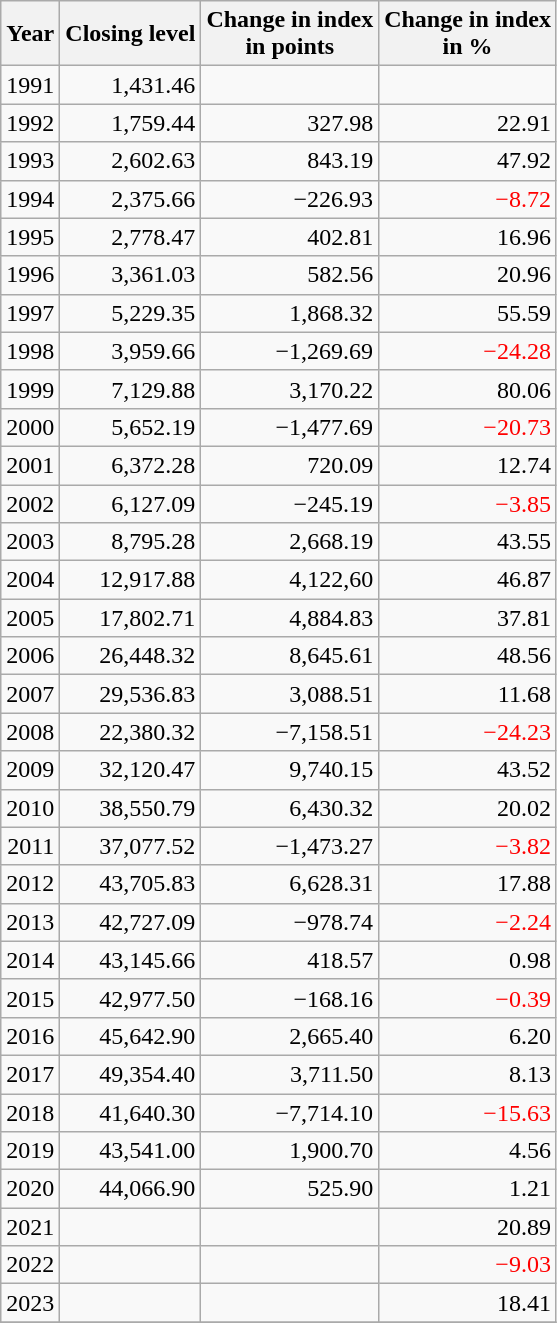<table class="wikitable sortable" style="text-align:right;">
<tr>
<th>Year</th>
<th>Closing level</th>
<th>Change in index<br>in points</th>
<th>Change in index<br>in %</th>
</tr>
<tr>
<td>1991</td>
<td>1,431.46</td>
<td></td>
<td></td>
</tr>
<tr>
<td>1992</td>
<td>1,759.44</td>
<td>327.98</td>
<td>22.91</td>
</tr>
<tr>
<td>1993</td>
<td>2,602.63</td>
<td>843.19</td>
<td>47.92</td>
</tr>
<tr>
<td>1994</td>
<td>2,375.66</td>
<td>−226.93</td>
<td style="color:red">−8.72</td>
</tr>
<tr>
<td>1995</td>
<td>2,778.47</td>
<td>402.81</td>
<td>16.96</td>
</tr>
<tr>
<td>1996</td>
<td>3,361.03</td>
<td>582.56</td>
<td>20.96</td>
</tr>
<tr>
<td>1997</td>
<td>5,229.35</td>
<td>1,868.32</td>
<td>55.59</td>
</tr>
<tr>
<td>1998</td>
<td>3,959.66</td>
<td>−1,269.69</td>
<td style="color:red">−24.28</td>
</tr>
<tr>
<td>1999</td>
<td>7,129.88</td>
<td>3,170.22</td>
<td>80.06</td>
</tr>
<tr>
<td>2000</td>
<td>5,652.19</td>
<td>−1,477.69</td>
<td style="color:red">−20.73</td>
</tr>
<tr>
<td>2001</td>
<td>6,372.28</td>
<td>720.09</td>
<td>12.74</td>
</tr>
<tr>
<td>2002</td>
<td>6,127.09</td>
<td>−245.19</td>
<td style="color:red">−3.85</td>
</tr>
<tr>
<td>2003</td>
<td>8,795.28</td>
<td>2,668.19</td>
<td>43.55</td>
</tr>
<tr>
<td>2004</td>
<td>12,917.88</td>
<td>4,122,60</td>
<td>46.87</td>
</tr>
<tr>
<td>2005</td>
<td>17,802.71</td>
<td>4,884.83</td>
<td>37.81</td>
</tr>
<tr>
<td>2006</td>
<td>26,448.32</td>
<td>8,645.61</td>
<td>48.56</td>
</tr>
<tr>
<td>2007</td>
<td>29,536.83</td>
<td>3,088.51</td>
<td>11.68</td>
</tr>
<tr>
<td>2008</td>
<td>22,380.32</td>
<td>−7,158.51</td>
<td style="color:red">−24.23</td>
</tr>
<tr>
<td>2009</td>
<td>32,120.47</td>
<td>9,740.15</td>
<td>43.52</td>
</tr>
<tr>
<td>2010</td>
<td>38,550.79</td>
<td>6,430.32</td>
<td>20.02</td>
</tr>
<tr>
<td>2011</td>
<td>37,077.52</td>
<td>−1,473.27</td>
<td style="color:red">−3.82</td>
</tr>
<tr>
<td>2012</td>
<td>43,705.83</td>
<td>6,628.31</td>
<td>17.88</td>
</tr>
<tr>
<td>2013</td>
<td>42,727.09</td>
<td>−978.74</td>
<td style="color:red">−2.24</td>
</tr>
<tr>
<td>2014</td>
<td>43,145.66</td>
<td>418.57</td>
<td>0.98</td>
</tr>
<tr>
<td>2015</td>
<td>42,977.50</td>
<td>−168.16</td>
<td style="color:red">−0.39</td>
</tr>
<tr>
<td>2016</td>
<td>45,642.90</td>
<td>2,665.40</td>
<td>6.20</td>
</tr>
<tr>
<td>2017</td>
<td>49,354.40</td>
<td>3,711.50</td>
<td>8.13</td>
</tr>
<tr>
<td>2018</td>
<td>41,640.30</td>
<td>−7,714.10</td>
<td style="color:red">−15.63</td>
</tr>
<tr>
<td>2019</td>
<td>43,541.00</td>
<td>1,900.70</td>
<td>4.56</td>
</tr>
<tr>
<td>2020</td>
<td>44,066.90</td>
<td>525.90</td>
<td>1.21</td>
</tr>
<tr>
<td>2021</td>
<td></td>
<td></td>
<td>20.89</td>
</tr>
<tr>
<td>2022</td>
<td></td>
<td></td>
<td style="color:red">−9.03</td>
</tr>
<tr>
<td>2023</td>
<td></td>
<td></td>
<td>18.41</td>
</tr>
<tr>
</tr>
</table>
